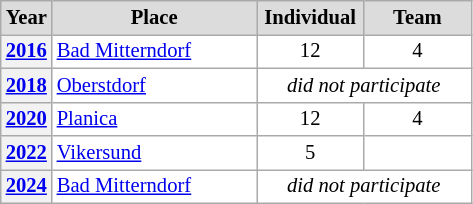<table class="wikitable plainrowheaders" style="background:#fff; font-size:86%; line-height:16px; border:gray solid 1px; border-collapse:collapse;">
<tr style="background:#ccc; text-align:center;">
<th scope="col" style="background:#dcdcdc; width:25px;">Year</th>
<th scope="col" style="background:#dcdcdc; width:130px;">Place</th>
<th scope="col" style="background:#dcdcdc; width:65px;">Individual</th>
<th scope="col" style="background:#dcdcdc; width:65px;">Team</th>
</tr>
<tr>
<th scope=row align=center><a href='#'>2016</a></th>
<td align=left> <a href='#'>Bad Mitterndorf</a></td>
<td align=center>12</td>
<td align=center>4</td>
</tr>
<tr>
<th scope=row align=center><a href='#'>2018</a></th>
<td align=left> <a href='#'>Oberstdorf</a></td>
<td align=center colspan=2><em>did not participate</em></td>
</tr>
<tr>
<th scope=row align=center><a href='#'>2020</a></th>
<td align=left> <a href='#'>Planica</a></td>
<td align=center>12</td>
<td align=center>4</td>
</tr>
<tr>
<th scope=row align=center><a href='#'>2022</a></th>
<td align=left> <a href='#'>Vikersund</a></td>
<td align=center>5</td>
<td align=center></td>
</tr>
<tr>
<th scope=row align=center><a href='#'>2024</a></th>
<td align=left> <a href='#'>Bad Mitterndorf</a></td>
<td align=center colspan=2><em>did not participate</em></td>
</tr>
</table>
